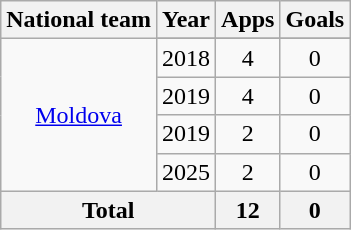<table class="wikitable" style="text-align:center">
<tr>
<th>National team</th>
<th>Year</th>
<th>Apps</th>
<th>Goals</th>
</tr>
<tr>
<td rowspan="5"><a href='#'>Moldova</a></td>
</tr>
<tr>
<td>2018</td>
<td>4</td>
<td>0</td>
</tr>
<tr>
<td>2019</td>
<td>4</td>
<td>0</td>
</tr>
<tr>
<td>2019</td>
<td>2</td>
<td>0</td>
</tr>
<tr>
<td>2025</td>
<td>2</td>
<td>0</td>
</tr>
<tr>
<th colspan=2>Total</th>
<th>12</th>
<th>0</th>
</tr>
</table>
